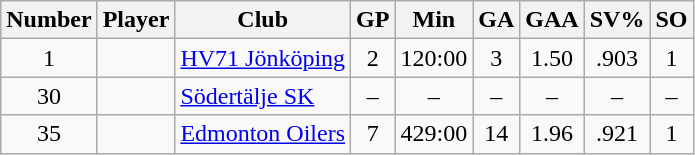<table class="wikitable sortable" style="text-align: center;">
<tr>
<th>Number</th>
<th>Player</th>
<th>Club</th>
<th>GP</th>
<th>Min</th>
<th>GA</th>
<th>GAA</th>
<th>SV%</th>
<th>SO</th>
</tr>
<tr>
<td>1</td>
<td align=left></td>
<td align=left><a href='#'>HV71 Jönköping</a></td>
<td>2</td>
<td>120:00</td>
<td>3</td>
<td>1.50</td>
<td>.903</td>
<td>1</td>
</tr>
<tr>
<td>30</td>
<td align=left></td>
<td align=left><a href='#'>Södertälje SK</a></td>
<td>–</td>
<td>–</td>
<td>–</td>
<td>–</td>
<td>–</td>
<td>–</td>
</tr>
<tr>
<td>35</td>
<td align=left></td>
<td align=left><a href='#'>Edmonton Oilers</a></td>
<td>7</td>
<td>429:00</td>
<td>14</td>
<td>1.96</td>
<td>.921</td>
<td>1</td>
</tr>
</table>
